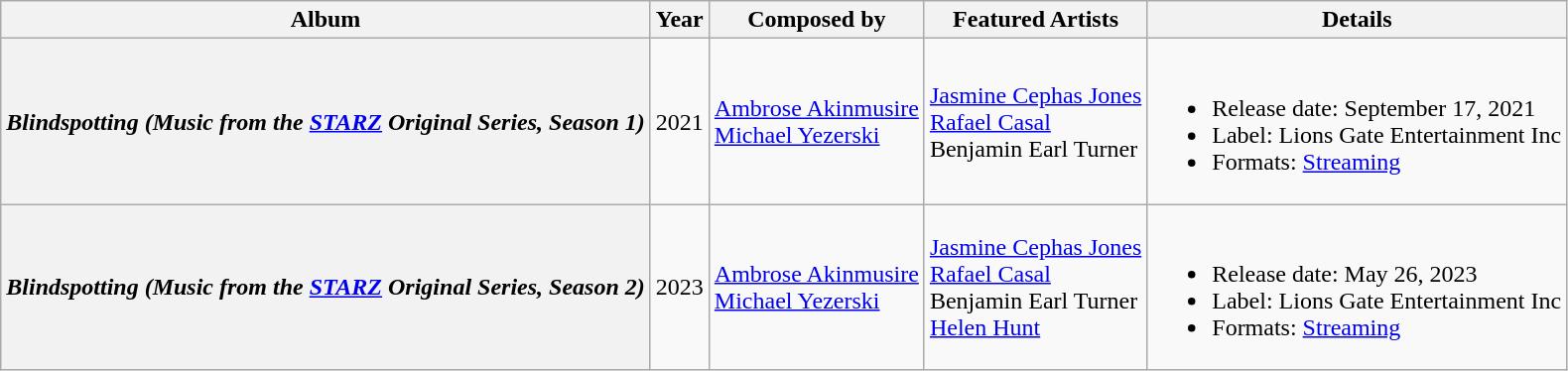<table class="wikitable">
<tr>
<th>Album</th>
<th>Year</th>
<th>Composed by</th>
<th>Featured Artists</th>
<th>Details</th>
</tr>
<tr>
<th><em>Blindspotting (Music from the <a href='#'>STARZ</a> Original Series, Season 1)</em></th>
<td>2021</td>
<td><a href='#'>Ambrose Akinmusire</a><br><a href='#'>Michael Yezerski</a></td>
<td><a href='#'>Jasmine Cephas Jones</a><br><a href='#'>Rafael Casal</a><br>Benjamin Earl Turner</td>
<td><br><ul><li>Release date: September 17, 2021</li><li>Label: Lions Gate Entertainment Inc</li><li>Formats: <a href='#'>Streaming</a></li></ul></td>
</tr>
<tr>
<th><em>Blindspotting (Music from the <a href='#'>STARZ</a> Original Series, Season 2)</em></th>
<td>2023</td>
<td><a href='#'>Ambrose Akinmusire</a><br><a href='#'>Michael Yezerski</a></td>
<td><a href='#'>Jasmine Cephas Jones</a><br><a href='#'>Rafael Casal</a><br>Benjamin Earl Turner<br><a href='#'>Helen Hunt</a></td>
<td><br><ul><li>Release date: May 26, 2023</li><li>Label: Lions Gate Entertainment Inc</li><li>Formats: <a href='#'>Streaming</a></li></ul></td>
</tr>
</table>
